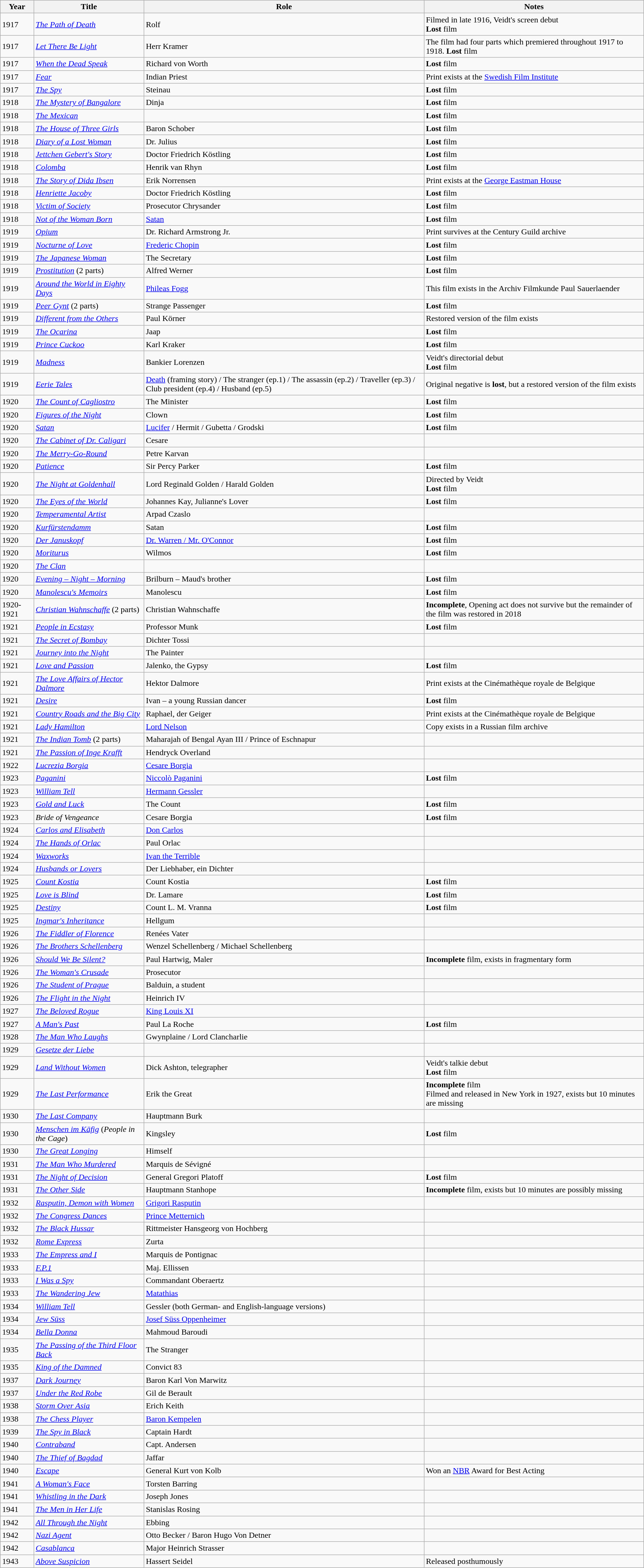<table class="wikitable" width="100%">
<tr>
<th>Year</th>
<th>Title</th>
<th>Role</th>
<th>Notes</th>
</tr>
<tr>
<td>1917</td>
<td><em><a href='#'>The Path of Death</a></em></td>
<td>Rolf</td>
<td>Filmed in late 1916, Veidt's screen debut <br> <strong>Lost</strong> film</td>
</tr>
<tr>
<td>1917</td>
<td><em><a href='#'>Let There Be Light</a></em></td>
<td>Herr Kramer</td>
<td>The film had four parts which premiered throughout 1917 to 1918. <strong>Lost</strong> film</td>
</tr>
<tr>
<td>1917</td>
<td><em><a href='#'>When the Dead Speak</a></em></td>
<td>Richard von Worth</td>
<td><strong>Lost</strong> film</td>
</tr>
<tr>
<td>1917</td>
<td><em><a href='#'>Fear</a></em></td>
<td>Indian Priest</td>
<td>Print exists at the <a href='#'>Swedish Film Institute</a></td>
</tr>
<tr>
<td>1917</td>
<td><em><a href='#'>The Spy</a></em></td>
<td>Steinau</td>
<td><strong>Lost</strong> film</td>
</tr>
<tr>
<td>1918</td>
<td><em><a href='#'>The Mystery of Bangalore</a></em></td>
<td>Dinja</td>
<td><strong>Lost</strong> film</td>
</tr>
<tr>
<td>1918</td>
<td><em><a href='#'>The Mexican</a></em></td>
<td></td>
<td><strong>Lost</strong> film</td>
</tr>
<tr>
<td>1918</td>
<td><em><a href='#'>The House of Three Girls</a></em></td>
<td>Baron Schober</td>
<td><strong>Lost</strong> film</td>
</tr>
<tr>
<td>1918</td>
<td><em><a href='#'>Diary of a Lost Woman</a></em></td>
<td>Dr. Julius</td>
<td><strong>Lost</strong> film</td>
</tr>
<tr>
<td>1918</td>
<td><em><a href='#'>Jettchen Gebert's Story</a></em></td>
<td>Doctor Friedrich Köstling</td>
<td><strong>Lost</strong> film</td>
</tr>
<tr>
<td>1918</td>
<td><em><a href='#'>Colomba</a></em></td>
<td>Henrik van Rhyn</td>
<td><strong>Lost</strong> film</td>
</tr>
<tr>
<td>1918</td>
<td><em><a href='#'>The Story of Dida Ibsen</a></em></td>
<td>Erik Norrensen</td>
<td>Print exists at the <a href='#'>George Eastman House</a></td>
</tr>
<tr>
<td>1918</td>
<td><em><a href='#'>Henriette Jacoby</a></em></td>
<td>Doctor Friedrich Köstling</td>
<td><strong>Lost</strong> film</td>
</tr>
<tr>
<td>1918</td>
<td><em><a href='#'>Victim of Society</a></em></td>
<td>Prosecutor Chrysander</td>
<td><strong>Lost</strong> film</td>
</tr>
<tr>
<td>1918</td>
<td><em><a href='#'>Not of the Woman Born</a></em></td>
<td><a href='#'>Satan</a></td>
<td><strong>Lost</strong> film</td>
</tr>
<tr>
<td>1919</td>
<td><em><a href='#'>Opium</a></em></td>
<td>Dr. Richard Armstrong Jr.</td>
<td>Print survives at the Century Guild archive</td>
</tr>
<tr>
<td>1919</td>
<td><em><a href='#'>Nocturne of Love</a></em></td>
<td><a href='#'>Frederic Chopin</a></td>
<td><strong>Lost</strong> film</td>
</tr>
<tr>
<td>1919</td>
<td><em><a href='#'>The Japanese Woman</a></em></td>
<td>The Secretary</td>
<td><strong>Lost</strong> film</td>
</tr>
<tr>
<td>1919</td>
<td><em><a href='#'>Prostitution</a></em> (2 parts)</td>
<td>Alfred Werner</td>
<td><strong>Lost</strong> film</td>
</tr>
<tr>
<td>1919</td>
<td><em><a href='#'>Around the World in Eighty Days</a></em></td>
<td><a href='#'>Phileas Fogg</a></td>
<td>This film exists in the Archiv Filmkunde Paul Sauerlaender</td>
</tr>
<tr>
<td>1919</td>
<td><em><a href='#'>Peer Gynt</a></em> (2 parts)</td>
<td>Strange Passenger</td>
<td><strong>Lost</strong> film</td>
</tr>
<tr>
<td>1919</td>
<td><em><a href='#'>Different from the Others</a></em></td>
<td>Paul Körner</td>
<td>Restored version of the film exists</td>
</tr>
<tr>
<td>1919</td>
<td><em><a href='#'>The Ocarina</a></em></td>
<td>Jaap</td>
<td><strong>Lost</strong> film</td>
</tr>
<tr>
<td>1919</td>
<td><em><a href='#'>Prince Cuckoo</a></em></td>
<td>Karl Kraker</td>
<td><strong>Lost</strong> film</td>
</tr>
<tr>
<td>1919</td>
<td><em><a href='#'>Madness</a></em></td>
<td>Bankier Lorenzen</td>
<td>Veidt's directorial debut <br> <strong>Lost</strong> film</td>
</tr>
<tr>
<td>1919</td>
<td><em><a href='#'>Eerie Tales</a></em></td>
<td><a href='#'>Death</a> (framing story) / The stranger (ep.1) / The assassin (ep.2) / Traveller (ep.3) / Club president (ep.4) / Husband (ep.5)</td>
<td>Original negative is <strong>lost</strong>, but a restored version of the film exists</td>
</tr>
<tr>
<td>1920</td>
<td><em><a href='#'>The Count of Cagliostro</a></em></td>
<td>The Minister</td>
<td><strong>Lost</strong> film</td>
</tr>
<tr>
<td>1920</td>
<td><em><a href='#'>Figures of the Night</a></em></td>
<td>Clown</td>
<td><strong>Lost</strong> film</td>
</tr>
<tr>
<td>1920</td>
<td><em><a href='#'>Satan</a></em></td>
<td><a href='#'>Lucifer</a> / Hermit / Gubetta / Grodski</td>
<td><strong>Lost</strong> film</td>
</tr>
<tr>
<td>1920</td>
<td><em><a href='#'>The Cabinet of Dr. Caligari</a></em></td>
<td>Cesare</td>
<td></td>
</tr>
<tr>
<td>1920</td>
<td><em><a href='#'>The Merry-Go-Round</a></em></td>
<td>Petre Karvan</td>
<td></td>
</tr>
<tr>
<td>1920</td>
<td><em><a href='#'>Patience</a></em></td>
<td>Sir Percy Parker</td>
<td><strong>Lost</strong> film</td>
</tr>
<tr>
<td>1920</td>
<td><em><a href='#'>The Night at Goldenhall</a></em></td>
<td>Lord Reginald Golden / Harald Golden</td>
<td>Directed by Veidt <br> <strong>Lost</strong> film</td>
</tr>
<tr>
<td>1920</td>
<td><em><a href='#'>The Eyes of the World</a></em></td>
<td>Johannes Kay, Julianne's Lover</td>
<td><strong>Lost</strong> film</td>
</tr>
<tr>
<td>1920</td>
<td><em><a href='#'>Temperamental Artist</a></em></td>
<td>Arpad Czaslo</td>
<td></td>
</tr>
<tr>
<td>1920</td>
<td><em><a href='#'>Kurfürstendamm</a></em></td>
<td>Satan</td>
<td><strong>Lost</strong> film</td>
</tr>
<tr>
<td>1920</td>
<td><em><a href='#'>Der Januskopf</a></em></td>
<td><a href='#'>Dr. Warren / Mr. O'Connor</a></td>
<td><strong>Lost</strong> film</td>
</tr>
<tr>
<td>1920</td>
<td><em><a href='#'>Moriturus</a></em></td>
<td>Wilmos</td>
<td><strong>Lost</strong> film</td>
</tr>
<tr>
<td>1920</td>
<td><em><a href='#'>The Clan</a></em></td>
<td></td>
<td></td>
</tr>
<tr>
<td>1920</td>
<td><em><a href='#'>Evening – Night – Morning</a></em></td>
<td>Brilburn – Maud's brother</td>
<td><strong>Lost</strong> film</td>
</tr>
<tr>
<td>1920</td>
<td><em><a href='#'>Manolescu's Memoirs</a></em></td>
<td>Manolescu</td>
<td><strong>Lost</strong> film</td>
</tr>
<tr>
<td>1920-1921</td>
<td><em><a href='#'>Christian Wahnschaffe</a></em> (2 parts)</td>
<td>Christian Wahnschaffe</td>
<td><strong>Incomplete</strong>, Opening act does not survive but the remainder of the film was restored in 2018</td>
</tr>
<tr>
<td>1921</td>
<td><em><a href='#'>People in Ecstasy</a></em></td>
<td>Professor Munk</td>
<td><strong>Lost</strong> film</td>
</tr>
<tr>
<td>1921</td>
<td><em><a href='#'>The Secret of Bombay</a></em></td>
<td>Dichter Tossi</td>
<td></td>
</tr>
<tr>
<td>1921</td>
<td><em><a href='#'>Journey into the Night</a></em></td>
<td>The Painter</td>
<td></td>
</tr>
<tr>
<td>1921</td>
<td><em><a href='#'>Love and Passion</a></em></td>
<td>Jalenko, the Gypsy</td>
<td><strong>Lost</strong> film</td>
</tr>
<tr>
<td>1921</td>
<td><em><a href='#'>The Love Affairs of Hector Dalmore</a></em></td>
<td>Hektor Dalmore</td>
<td>Print exists at the Cinémathèque royale de Belgique</td>
</tr>
<tr>
<td>1921</td>
<td><em><a href='#'>Desire</a></em></td>
<td>Ivan – a young Russian dancer</td>
<td><strong>Lost</strong> film</td>
</tr>
<tr>
<td>1921</td>
<td><em><a href='#'>Country Roads and the Big City</a></em></td>
<td>Raphael, der Geiger</td>
<td>Print exists at the Cinémathèque royale de Belgique</td>
</tr>
<tr>
<td>1921</td>
<td><em><a href='#'>Lady Hamilton</a></em></td>
<td><a href='#'>Lord Nelson</a></td>
<td>Copy exists in a Russian film archive</td>
</tr>
<tr>
<td>1921</td>
<td><em><a href='#'>The Indian Tomb</a></em> (2 parts)</td>
<td>Maharajah of Bengal Ayan III / Prince of Eschnapur</td>
<td></td>
</tr>
<tr>
<td>1921</td>
<td><em><a href='#'>The Passion of Inge Krafft</a></em></td>
<td>Hendryck Overland</td>
<td></td>
</tr>
<tr>
<td>1922</td>
<td><em><a href='#'>Lucrezia Borgia</a></em></td>
<td><a href='#'>Cesare Borgia</a></td>
<td></td>
</tr>
<tr>
<td>1923</td>
<td><em><a href='#'>Paganini</a></em></td>
<td><a href='#'>Niccolò Paganini</a></td>
<td><strong>Lost</strong> film</td>
</tr>
<tr>
<td>1923</td>
<td><em><a href='#'>William Tell</a></em></td>
<td><a href='#'>Hermann Gessler</a></td>
<td></td>
</tr>
<tr>
<td>1923</td>
<td><em><a href='#'>Gold and Luck</a></em></td>
<td>The Count</td>
<td><strong>Lost</strong> film</td>
</tr>
<tr>
<td>1923</td>
<td><em>Bride of Vengeance</em></td>
<td>Cesare Borgia</td>
<td><strong>Lost</strong> film</td>
</tr>
<tr>
<td>1924</td>
<td><em><a href='#'>Carlos and Elisabeth</a></em></td>
<td><a href='#'>Don Carlos</a></td>
<td></td>
</tr>
<tr>
<td>1924</td>
<td><em><a href='#'>The Hands of Orlac</a></em></td>
<td>Paul Orlac</td>
<td></td>
</tr>
<tr>
<td>1924</td>
<td><em><a href='#'>Waxworks</a></em></td>
<td><a href='#'>Ivan the Terrible</a></td>
<td></td>
</tr>
<tr>
<td>1924</td>
<td><em><a href='#'>Husbands or Lovers</a></em></td>
<td>Der Liebhaber, ein Dichter</td>
<td></td>
</tr>
<tr>
<td>1925</td>
<td><em><a href='#'>Count Kostia</a></em></td>
<td>Count Kostia</td>
<td><strong>Lost</strong> film</td>
</tr>
<tr>
<td>1925</td>
<td><em><a href='#'>Love is Blind</a></em></td>
<td>Dr. Lamare</td>
<td><strong>Lost</strong> film</td>
</tr>
<tr>
<td>1925</td>
<td><em><a href='#'>Destiny</a></em></td>
<td>Count L. M. Vranna</td>
<td><strong>Lost</strong> film</td>
</tr>
<tr>
<td>1925</td>
<td><em><a href='#'>Ingmar's Inheritance</a></em></td>
<td>Hellgum</td>
<td></td>
</tr>
<tr>
<td>1926</td>
<td><em><a href='#'>The Fiddler of Florence</a></em></td>
<td>Renées Vater</td>
<td></td>
</tr>
<tr>
<td>1926</td>
<td><em><a href='#'>The Brothers Schellenberg</a></em></td>
<td>Wenzel Schellenberg / Michael Schellenberg</td>
<td></td>
</tr>
<tr>
<td>1926</td>
<td><em><a href='#'>Should We Be Silent?</a></em></td>
<td>Paul Hartwig, Maler</td>
<td><strong>Incomplete</strong> film, exists in fragmentary form</td>
</tr>
<tr>
<td>1926</td>
<td><em><a href='#'>The Woman's Crusade</a></em></td>
<td>Prosecutor</td>
<td></td>
</tr>
<tr>
<td>1926</td>
<td><em><a href='#'>The Student of Prague</a></em></td>
<td>Balduin, a student</td>
<td></td>
</tr>
<tr>
<td>1926</td>
<td><em><a href='#'>The Flight in the Night</a></em></td>
<td>Heinrich IV</td>
<td></td>
</tr>
<tr>
<td>1927</td>
<td><em><a href='#'>The Beloved Rogue</a></em></td>
<td><a href='#'>King Louis XI</a></td>
<td></td>
</tr>
<tr>
<td>1927</td>
<td><em><a href='#'>A Man's Past</a></em></td>
<td>Paul La Roche</td>
<td><strong>Lost</strong> film</td>
</tr>
<tr>
<td>1928</td>
<td><em><a href='#'>The Man Who Laughs</a></em></td>
<td>Gwynplaine / Lord Clancharlie</td>
<td></td>
</tr>
<tr>
<td>1929</td>
<td><em><a href='#'>Gesetze der Liebe</a></em></td>
<td></td>
<td></td>
</tr>
<tr>
<td>1929</td>
<td><em><a href='#'>Land Without Women</a></em></td>
<td>Dick Ashton, telegrapher</td>
<td>Veidt's talkie debut <br> <strong>Lost</strong> film</td>
</tr>
<tr>
<td>1929</td>
<td><em><a href='#'>The Last Performance</a></em></td>
<td>Erik the Great</td>
<td><strong>Incomplete</strong> film <br> Filmed and released in New York in 1927, exists but 10 minutes are missing</td>
</tr>
<tr>
<td>1930</td>
<td><em><a href='#'>The Last Company</a></em></td>
<td>Hauptmann Burk</td>
<td></td>
</tr>
<tr>
<td>1930</td>
<td><em><a href='#'>Menschen im Käfig</a></em> (<em>People in the Cage</em>)</td>
<td>Kingsley</td>
<td><strong>Lost</strong> film</td>
</tr>
<tr>
<td>1930</td>
<td><em><a href='#'>The Great Longing</a></em></td>
<td>Himself</td>
<td></td>
</tr>
<tr>
<td>1931</td>
<td><em><a href='#'>The Man Who Murdered</a></em></td>
<td>Marquis de Sévigné</td>
<td></td>
</tr>
<tr>
<td>1931</td>
<td><em><a href='#'>The Night of Decision</a></em></td>
<td>General Gregori Platoff</td>
<td><strong>Lost</strong> film</td>
</tr>
<tr>
<td>1931</td>
<td><em><a href='#'>The Other Side</a></em></td>
<td>Hauptmann Stanhope</td>
<td><strong>Incomplete</strong> film, exists but 10 minutes are possibly missing</td>
</tr>
<tr>
<td>1932</td>
<td><em><a href='#'>Rasputin, Demon with Women</a></em></td>
<td><a href='#'>Grigori Rasputin</a></td>
<td></td>
</tr>
<tr>
<td>1932</td>
<td><em><a href='#'>The Congress Dances</a></em></td>
<td><a href='#'>Prince Metternich</a></td>
<td></td>
</tr>
<tr>
<td>1932</td>
<td><em><a href='#'>The Black Hussar</a></em></td>
<td>Rittmeister Hansgeorg von Hochberg</td>
<td></td>
</tr>
<tr>
<td>1932</td>
<td><em><a href='#'>Rome Express</a></em></td>
<td>Zurta</td>
<td></td>
</tr>
<tr>
<td>1933</td>
<td><em><a href='#'>The Empress and I</a></em></td>
<td>Marquis de Pontignac</td>
<td></td>
</tr>
<tr>
<td>1933</td>
<td><em><a href='#'>F.P.1</a></em></td>
<td>Maj. Ellissen</td>
<td></td>
</tr>
<tr>
<td>1933</td>
<td><em><a href='#'>I Was a Spy</a></em></td>
<td>Commandant Oberaertz</td>
<td></td>
</tr>
<tr>
<td>1933</td>
<td><em><a href='#'>The Wandering Jew</a></em></td>
<td><a href='#'>Matathias</a></td>
<td></td>
</tr>
<tr>
<td>1934</td>
<td><em><a href='#'>William Tell</a></em></td>
<td>Gessler (both German- and English-language versions)</td>
<td></td>
</tr>
<tr>
<td>1934</td>
<td><em><a href='#'>Jew Süss</a></em></td>
<td><a href='#'>Josef Süss Oppenheimer</a></td>
<td></td>
</tr>
<tr>
<td>1934</td>
<td><em><a href='#'>Bella Donna</a></em></td>
<td>Mahmoud Baroudi</td>
<td></td>
</tr>
<tr>
<td>1935</td>
<td><em><a href='#'>The Passing of the Third Floor Back</a></em></td>
<td>The Stranger</td>
<td></td>
</tr>
<tr>
<td>1935</td>
<td><em><a href='#'>King of the Damned</a></em></td>
<td>Convict 83</td>
<td></td>
</tr>
<tr>
<td>1937</td>
<td><em><a href='#'>Dark Journey</a></em></td>
<td>Baron Karl Von Marwitz</td>
<td></td>
</tr>
<tr>
<td>1937</td>
<td><em><a href='#'>Under the Red Robe</a></em></td>
<td>Gil de Berault</td>
<td></td>
</tr>
<tr>
<td>1938</td>
<td><em><a href='#'>Storm Over Asia</a></em></td>
<td>Erich Keith</td>
<td></td>
</tr>
<tr>
<td>1938</td>
<td><em><a href='#'>The Chess Player</a></em></td>
<td><a href='#'>Baron Kempelen</a></td>
<td></td>
</tr>
<tr>
<td>1939</td>
<td><em><a href='#'>The Spy in Black</a></em></td>
<td>Captain Hardt</td>
<td></td>
</tr>
<tr>
<td>1940</td>
<td><em><a href='#'>Contraband</a></em></td>
<td>Capt. Andersen</td>
<td></td>
</tr>
<tr>
<td>1940</td>
<td><em><a href='#'>The Thief of Bagdad</a></em></td>
<td>Jaffar</td>
<td></td>
</tr>
<tr>
<td>1940</td>
<td><em><a href='#'>Escape</a></em></td>
<td>General Kurt von Kolb</td>
<td>Won an <a href='#'>NBR</a> Award for Best Acting</td>
</tr>
<tr>
<td>1941</td>
<td><em><a href='#'>A Woman's Face</a></em></td>
<td>Torsten Barring</td>
<td></td>
</tr>
<tr>
<td>1941</td>
<td><em><a href='#'>Whistling in the Dark</a></em></td>
<td>Joseph Jones</td>
<td></td>
</tr>
<tr>
<td>1941</td>
<td><em><a href='#'>The Men in Her Life</a></em></td>
<td>Stanislas Rosing</td>
<td></td>
</tr>
<tr>
<td>1942</td>
<td><em><a href='#'>All Through the Night</a></em></td>
<td>Ebbing</td>
<td></td>
</tr>
<tr>
<td>1942</td>
<td><em><a href='#'>Nazi Agent</a></em></td>
<td>Otto Becker / Baron Hugo Von Detner</td>
<td></td>
</tr>
<tr>
<td>1942</td>
<td><em><a href='#'>Casablanca</a></em></td>
<td>Major Heinrich Strasser</td>
<td></td>
</tr>
<tr>
<td>1943</td>
<td><em><a href='#'>Above Suspicion</a></em></td>
<td>Hassert Seidel</td>
<td>Released posthumously</td>
</tr>
</table>
